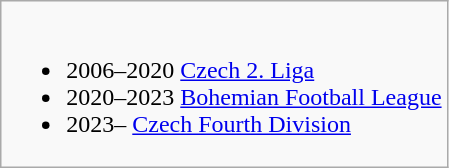<table class="wikitable">
<tr style="vertical-align: top;">
<td><br><ul><li>2006–2020 <a href='#'>Czech 2. Liga</a></li><li>2020–2023 <a href='#'>Bohemian Football League</a></li><li>2023– <a href='#'>Czech Fourth Division</a></li></ul></td>
</tr>
</table>
